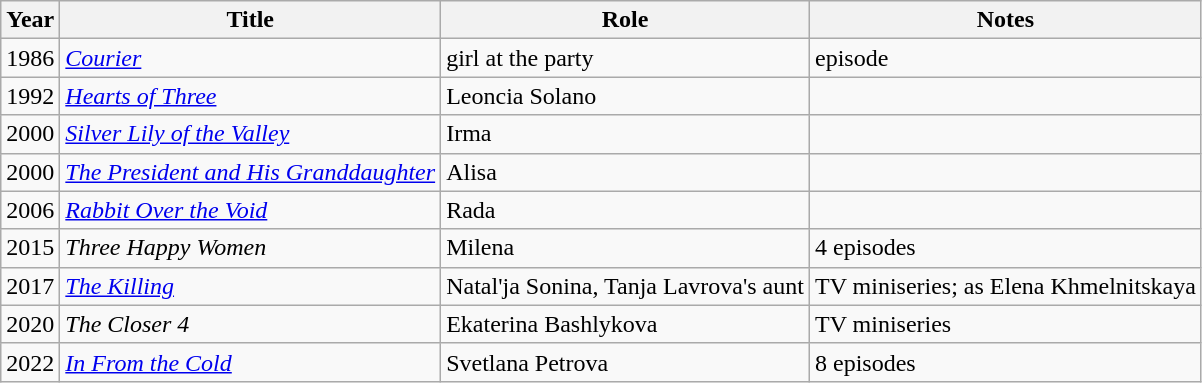<table class="wikitable">
<tr>
<th>Year</th>
<th>Title</th>
<th>Role</th>
<th>Notes</th>
</tr>
<tr>
<td>1986</td>
<td><em><a href='#'>Courier</a></em></td>
<td>girl at the party</td>
<td>episode</td>
</tr>
<tr>
<td>1992</td>
<td><em><a href='#'>Hearts of Three</a></em></td>
<td>Leoncia Solano</td>
<td></td>
</tr>
<tr>
<td>2000</td>
<td><em><a href='#'>Silver Lily of the Valley</a></em></td>
<td>Irma</td>
<td></td>
</tr>
<tr>
<td>2000</td>
<td><em><a href='#'>The President and His Granddaughter</a></em></td>
<td>Alisa</td>
</tr>
<tr>
<td>2006</td>
<td><em><a href='#'>Rabbit Over the Void</a></em></td>
<td>Rada</td>
<td></td>
</tr>
<tr>
<td>2015</td>
<td><em>Three Happy Women</em></td>
<td>Milena</td>
<td>4 episodes</td>
</tr>
<tr>
<td>2017</td>
<td><em><a href='#'>The Killing</a></em></td>
<td>Natal'ja Sonina, Tanja Lavrova's aunt</td>
<td>TV miniseries; as Elena Khmelnitskaya</td>
</tr>
<tr>
<td>2020</td>
<td><em>The Closer 4</em></td>
<td>Ekaterina Bashlykova</td>
<td>TV miniseries</td>
</tr>
<tr>
<td>2022</td>
<td><em><a href='#'>In From the Cold</a></em></td>
<td>Svetlana Petrova</td>
<td>8 episodes</td>
</tr>
</table>
